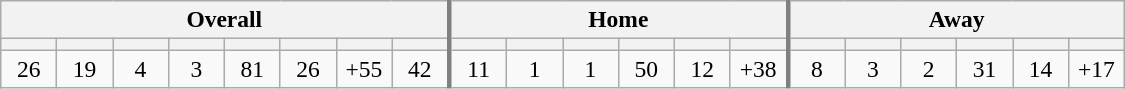<table class="wikitable" style="text-align: center; font-size:98%;">
<tr>
<th colspan=8 style="border-right:3px solid grey;">Overall</th>
<th colspan=6 style="border-right:3px solid grey;">Home</th>
<th colspan=6>Away</th>
</tr>
<tr>
<th width=30></th>
<th width=30></th>
<th width=30></th>
<th width=30></th>
<th width=30></th>
<th width=30></th>
<th width=30></th>
<th width=30 style="border-right:3px solid grey;"></th>
<th width=30></th>
<th width=30></th>
<th width=30></th>
<th width=30></th>
<th width=30></th>
<th width=30 style="border-right:3px solid grey;"></th>
<th width=30></th>
<th width=30></th>
<th width=30></th>
<th width=30></th>
<th width=30></th>
<th width=30></th>
</tr>
<tr>
<td>26</td>
<td>19</td>
<td>4</td>
<td>3</td>
<td>81</td>
<td>26</td>
<td>+55</td>
<td width=30 style="border-right:3px solid grey;">42</td>
<td>11</td>
<td>1</td>
<td>1</td>
<td>50</td>
<td>12</td>
<td width=30 style="border-right:3px solid grey;">+38</td>
<td>8</td>
<td>3</td>
<td>2</td>
<td>31</td>
<td>14</td>
<td>+17</td>
</tr>
</table>
